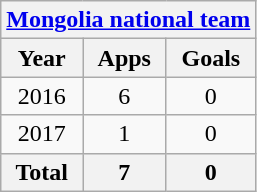<table class="wikitable" style="text-align:center">
<tr>
<th colspan=3><a href='#'>Mongolia national team</a></th>
</tr>
<tr>
<th>Year</th>
<th>Apps</th>
<th>Goals</th>
</tr>
<tr>
<td>2016</td>
<td>6</td>
<td>0</td>
</tr>
<tr>
<td>2017</td>
<td>1</td>
<td>0</td>
</tr>
<tr>
<th>Total</th>
<th>7</th>
<th>0</th>
</tr>
</table>
